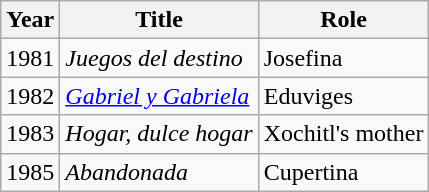<table class="wikitable">
<tr>
<th>Year</th>
<th>Title</th>
<th>Role</th>
</tr>
<tr>
<td>1981</td>
<td><em>Juegos del destino</em></td>
<td>Josefina</td>
</tr>
<tr>
<td>1982</td>
<td><em><a href='#'>Gabriel y Gabriela</a></em></td>
<td>Eduviges</td>
</tr>
<tr>
<td>1983</td>
<td><em>Hogar, dulce hogar</em></td>
<td>Xochitl's mother</td>
</tr>
<tr>
<td>1985</td>
<td><em>Abandonada</em></td>
<td>Cupertina</td>
</tr>
</table>
